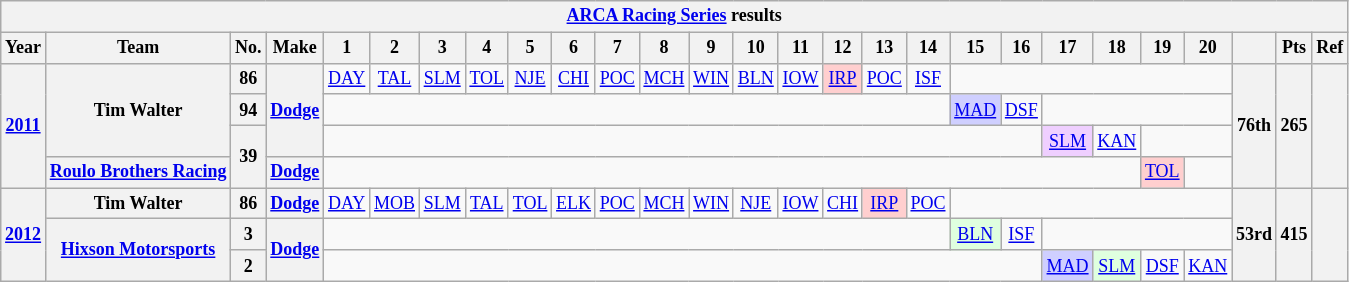<table class="wikitable" style="text-align:center; font-size:75%">
<tr>
<th colspan=48><a href='#'>ARCA Racing Series</a> results</th>
</tr>
<tr>
<th>Year</th>
<th>Team</th>
<th>No.</th>
<th>Make</th>
<th>1</th>
<th>2</th>
<th>3</th>
<th>4</th>
<th>5</th>
<th>6</th>
<th>7</th>
<th>8</th>
<th>9</th>
<th>10</th>
<th>11</th>
<th>12</th>
<th>13</th>
<th>14</th>
<th>15</th>
<th>16</th>
<th>17</th>
<th>18</th>
<th>19</th>
<th>20</th>
<th></th>
<th>Pts</th>
<th>Ref</th>
</tr>
<tr>
<th rowspan=4><a href='#'>2011</a></th>
<th rowspan=3>Tim Walter</th>
<th>86</th>
<th rowspan=3><a href='#'>Dodge</a></th>
<td><a href='#'>DAY</a></td>
<td><a href='#'>TAL</a></td>
<td><a href='#'>SLM</a></td>
<td><a href='#'>TOL</a></td>
<td><a href='#'>NJE</a></td>
<td><a href='#'>CHI</a></td>
<td><a href='#'>POC</a></td>
<td><a href='#'>MCH</a></td>
<td><a href='#'>WIN</a></td>
<td><a href='#'>BLN</a></td>
<td><a href='#'>IOW</a></td>
<td style="background:#FFCFCF;"><a href='#'>IRP</a><br></td>
<td><a href='#'>POC</a></td>
<td><a href='#'>ISF</a></td>
<td colspan=6></td>
<th rowspan=4>76th</th>
<th rowspan=4>265</th>
<th rowspan=4></th>
</tr>
<tr>
<th>94</th>
<td colspan=14></td>
<td style="background:#CFCFFF;"><a href='#'>MAD</a><br></td>
<td><a href='#'>DSF</a></td>
<td colspan=4></td>
</tr>
<tr>
<th rowspan=2>39</th>
<td colspan=16></td>
<td style="background:#EFCFFF;"><a href='#'>SLM</a><br></td>
<td><a href='#'>KAN</a></td>
<td colspan=2></td>
</tr>
<tr>
<th><a href='#'>Roulo Brothers Racing</a></th>
<th><a href='#'>Dodge</a></th>
<td colspan=18></td>
<td style="background:#FFCFCF;"><a href='#'>TOL</a><br></td>
<td></td>
</tr>
<tr>
<th rowspan=3><a href='#'>2012</a></th>
<th>Tim Walter</th>
<th>86</th>
<th><a href='#'>Dodge</a></th>
<td><a href='#'>DAY</a></td>
<td><a href='#'>MOB</a></td>
<td><a href='#'>SLM</a></td>
<td><a href='#'>TAL</a></td>
<td><a href='#'>TOL</a></td>
<td><a href='#'>ELK</a></td>
<td><a href='#'>POC</a></td>
<td><a href='#'>MCH</a></td>
<td><a href='#'>WIN</a></td>
<td><a href='#'>NJE</a></td>
<td><a href='#'>IOW</a></td>
<td><a href='#'>CHI</a></td>
<td style="background:#FFCFCF;"><a href='#'>IRP</a><br></td>
<td><a href='#'>POC</a></td>
<td colspan=6></td>
<th rowspan=3>53rd</th>
<th rowspan=3>415</th>
<th rowspan=3></th>
</tr>
<tr>
<th rowspan=2><a href='#'>Hixson Motorsports</a></th>
<th>3</th>
<th rowspan=2><a href='#'>Dodge</a></th>
<td colspan=14></td>
<td style="background:#DFFFDF;"><a href='#'>BLN</a><br></td>
<td><a href='#'>ISF</a></td>
<td colspan=4></td>
</tr>
<tr>
<th>2</th>
<td colspan=16></td>
<td style="background:#CFCFFF;"><a href='#'>MAD</a><br></td>
<td style="background:#DFFFDF;"><a href='#'>SLM</a><br></td>
<td><a href='#'>DSF</a></td>
<td><a href='#'>KAN</a></td>
</tr>
</table>
